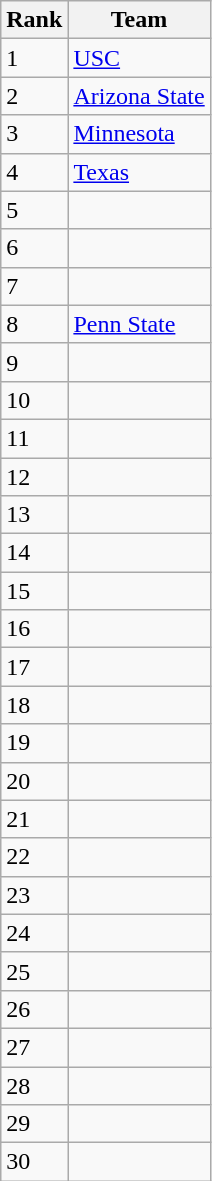<table class=wikitable>
<tr>
<th>Rank</th>
<th>Team</th>
</tr>
<tr>
<td>1</td>
<td><a href='#'>USC</a></td>
</tr>
<tr>
<td>2</td>
<td><a href='#'>Arizona State</a></td>
</tr>
<tr>
<td>3</td>
<td><a href='#'>Minnesota</a></td>
</tr>
<tr>
<td>4</td>
<td><a href='#'>Texas</a></td>
</tr>
<tr>
<td>5</td>
<td></td>
</tr>
<tr>
<td>6</td>
<td></td>
</tr>
<tr>
<td>7</td>
<td></td>
</tr>
<tr>
<td>8</td>
<td><a href='#'>Penn State</a></td>
</tr>
<tr>
<td>9</td>
<td></td>
</tr>
<tr>
<td>10</td>
<td></td>
</tr>
<tr>
<td>11</td>
<td></td>
</tr>
<tr>
<td>12</td>
<td></td>
</tr>
<tr>
<td>13</td>
<td></td>
</tr>
<tr>
<td>14</td>
<td></td>
</tr>
<tr>
<td>15</td>
<td></td>
</tr>
<tr>
<td>16</td>
<td></td>
</tr>
<tr>
<td>17</td>
<td></td>
</tr>
<tr>
<td>18</td>
<td></td>
</tr>
<tr>
<td>19</td>
<td></td>
</tr>
<tr>
<td>20</td>
<td></td>
</tr>
<tr>
<td>21</td>
<td></td>
</tr>
<tr>
<td>22</td>
<td></td>
</tr>
<tr>
<td>23</td>
<td></td>
</tr>
<tr>
<td>24</td>
<td></td>
</tr>
<tr>
<td>25</td>
<td></td>
</tr>
<tr>
<td>26</td>
<td></td>
</tr>
<tr>
<td>27</td>
<td></td>
</tr>
<tr>
<td>28</td>
<td></td>
</tr>
<tr>
<td>29</td>
<td></td>
</tr>
<tr>
<td>30</td>
<td></td>
</tr>
</table>
